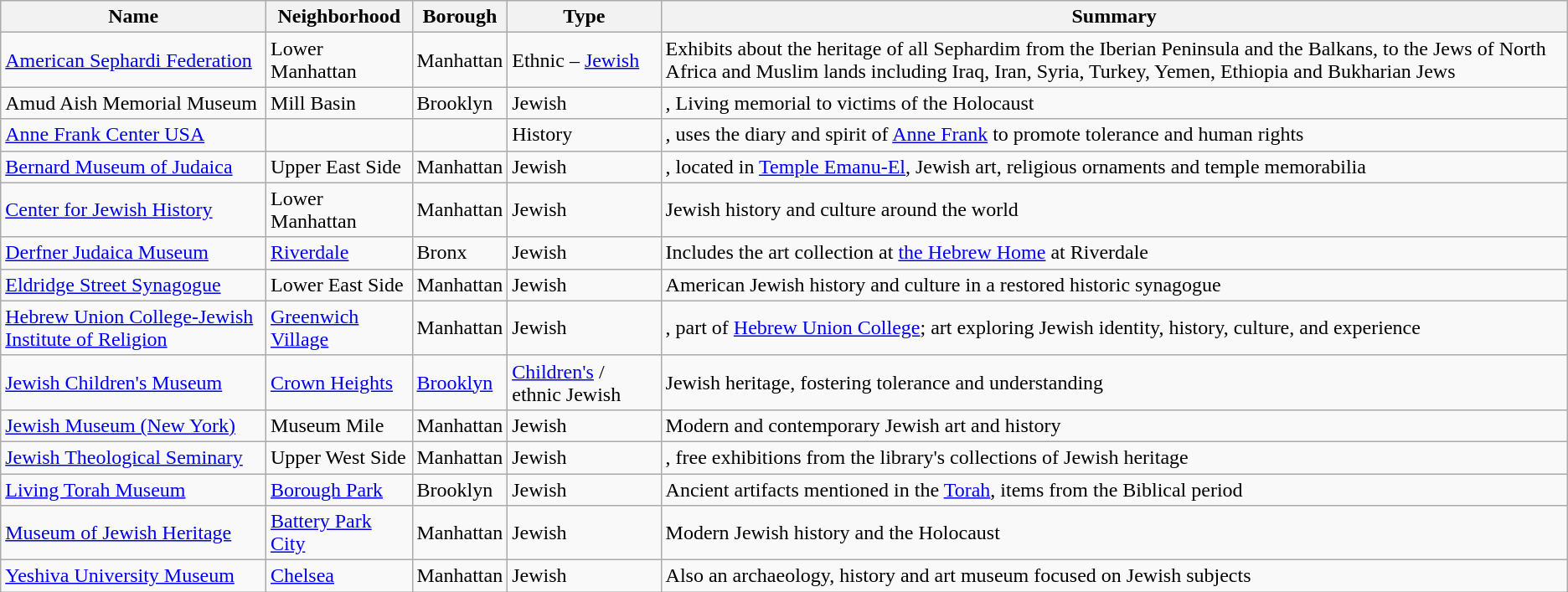<table class="wikitable sortable">
<tr>
<th>Name</th>
<th>Neighborhood</th>
<th>Borough</th>
<th>Type</th>
<th>Summary</th>
</tr>
<tr>
<td><a href='#'>American Sephardi Federation</a></td>
<td>Lower Manhattan</td>
<td>Manhattan</td>
<td>Ethnic – <a href='#'>Jewish</a></td>
<td>Exhibits about the heritage of all Sephardim from the Iberian Peninsula and the Balkans, to the Jews of North Africa and Muslim lands including Iraq, Iran, Syria, Turkey, Yemen, Ethiopia and Bukharian Jews</td>
</tr>
<tr>
<td>Amud Aish Memorial Museum</td>
<td>Mill Basin</td>
<td>Brooklyn</td>
<td>Jewish</td>
<td>, Living memorial to victims of the Holocaust</td>
</tr>
<tr>
<td><a href='#'>Anne Frank Center USA</a></td>
<td></td>
<td></td>
<td>History</td>
<td>, uses the diary and spirit of <a href='#'>Anne Frank</a> to promote tolerance and human rights</td>
</tr>
<tr>
<td><a href='#'>Bernard Museum of Judaica</a></td>
<td>Upper East Side</td>
<td>Manhattan</td>
<td>Jewish</td>
<td>, located in <a href='#'>Temple Emanu-El</a>, Jewish art, religious ornaments and temple memorabilia</td>
</tr>
<tr>
<td><a href='#'>Center for Jewish History</a></td>
<td>Lower Manhattan</td>
<td>Manhattan</td>
<td>Jewish</td>
<td>Jewish history and culture around the world</td>
</tr>
<tr>
<td><a href='#'>Derfner Judaica Museum</a></td>
<td><a href='#'>Riverdale</a></td>
<td>Bronx</td>
<td>Jewish</td>
<td>Includes the art collection at <a href='#'>the Hebrew Home</a> at Riverdale</td>
</tr>
<tr>
<td><a href='#'>Eldridge Street Synagogue</a></td>
<td>Lower East Side</td>
<td>Manhattan</td>
<td>Jewish</td>
<td>American Jewish history and culture in a restored historic synagogue</td>
</tr>
<tr>
<td><a href='#'>Hebrew Union College-Jewish Institute of Religion</a></td>
<td><a href='#'>Greenwich Village</a></td>
<td>Manhattan</td>
<td>Jewish</td>
<td>, part of <a href='#'>Hebrew Union College</a>; art exploring Jewish identity, history, culture, and experience</td>
</tr>
<tr>
<td><a href='#'>Jewish Children's Museum</a></td>
<td><a href='#'>Crown Heights</a></td>
<td><a href='#'>Brooklyn</a></td>
<td><a href='#'>Children's</a> / ethnic Jewish</td>
<td>Jewish heritage, fostering tolerance and understanding</td>
</tr>
<tr>
<td><a href='#'>Jewish Museum (New York)</a></td>
<td>Museum Mile</td>
<td>Manhattan</td>
<td>Jewish</td>
<td>Modern and contemporary Jewish art and history</td>
</tr>
<tr>
<td><a href='#'>Jewish Theological Seminary</a></td>
<td>Upper West Side</td>
<td>Manhattan</td>
<td>Jewish</td>
<td>, free exhibitions from the library's collections of Jewish heritage</td>
</tr>
<tr>
<td><a href='#'>Living Torah Museum</a></td>
<td><a href='#'>Borough Park</a></td>
<td>Brooklyn</td>
<td>Jewish</td>
<td>Ancient artifacts mentioned in the <a href='#'>Torah</a>, items from the Biblical period</td>
</tr>
<tr>
<td><a href='#'>Museum of Jewish Heritage</a></td>
<td><a href='#'>Battery Park City</a></td>
<td>Manhattan</td>
<td>Jewish</td>
<td>Modern Jewish history and the Holocaust</td>
</tr>
<tr>
<td><a href='#'>Yeshiva University Museum</a></td>
<td><a href='#'>Chelsea</a></td>
<td>Manhattan</td>
<td>Jewish</td>
<td>Also an archaeology, history and art museum focused on Jewish subjects</td>
</tr>
</table>
